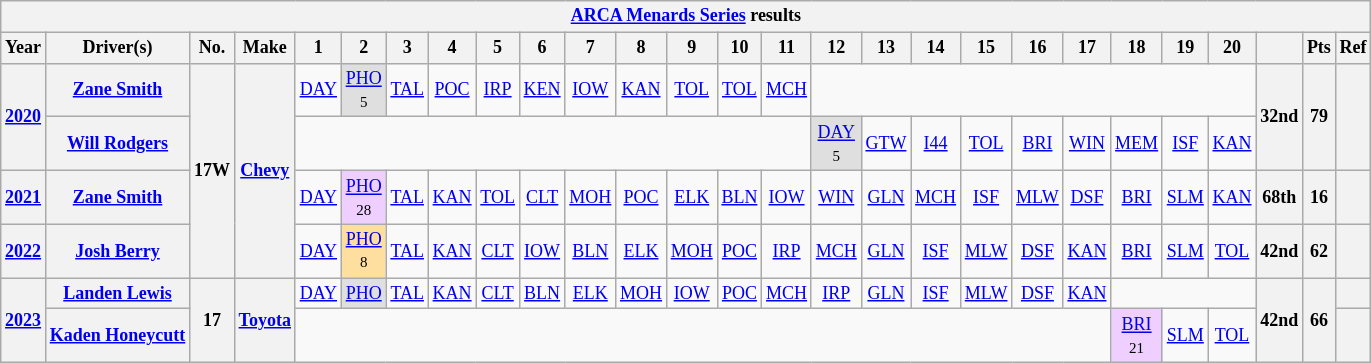<table class="wikitable" style="text-align:center; font-size:75%">
<tr>
<th colspan="27"><a href='#'>ARCA Menards Series</a> results</th>
</tr>
<tr>
<th>Year</th>
<th>Driver(s)</th>
<th>No.</th>
<th>Make</th>
<th>1</th>
<th>2</th>
<th>3</th>
<th>4</th>
<th>5</th>
<th>6</th>
<th>7</th>
<th>8</th>
<th>9</th>
<th>10</th>
<th>11</th>
<th>12</th>
<th>13</th>
<th>14</th>
<th>15</th>
<th>16</th>
<th>17</th>
<th>18</th>
<th>19</th>
<th>20</th>
<th></th>
<th>Pts</th>
<th>Ref</th>
</tr>
<tr>
<th rowspan="2"><a href='#'>2020</a></th>
<th><a href='#'>Zane Smith</a></th>
<th rowspan="4">17W</th>
<th rowspan="4"><a href='#'>Chevy</a></th>
<td><a href='#'>DAY</a></td>
<td style="background:#DFDFDF;"><a href='#'>PHO</a><br><small>5</small></td>
<td><a href='#'>TAL</a></td>
<td><a href='#'>POC</a></td>
<td><a href='#'>IRP</a></td>
<td><a href='#'>KEN</a></td>
<td><a href='#'>IOW</a></td>
<td><a href='#'>KAN</a></td>
<td><a href='#'>TOL</a></td>
<td><a href='#'>TOL</a></td>
<td><a href='#'>MCH</a></td>
<td colspan="9"></td>
<th rowspan="2">32nd</th>
<th rowspan="2">79</th>
<th rowspan="2"></th>
</tr>
<tr>
<th><a href='#'>Will Rodgers</a></th>
<td colspan="11"></td>
<td style="background:#DFDFDF;"><a href='#'>DAY</a><br><small>5</small></td>
<td><a href='#'>GTW</a></td>
<td><a href='#'>I44</a></td>
<td><a href='#'>TOL</a></td>
<td><a href='#'>BRI</a></td>
<td><a href='#'>WIN</a></td>
<td><a href='#'>MEM</a></td>
<td><a href='#'>ISF</a></td>
<td><a href='#'>KAN</a></td>
</tr>
<tr>
<th><a href='#'>2021</a></th>
<th><a href='#'>Zane Smith</a></th>
<td><a href='#'>DAY</a></td>
<td style="background:#EFCFFF;"><a href='#'>PHO</a><br><small>28</small></td>
<td><a href='#'>TAL</a></td>
<td><a href='#'>KAN</a></td>
<td><a href='#'>TOL</a></td>
<td><a href='#'>CLT</a></td>
<td><a href='#'>MOH</a></td>
<td><a href='#'>POC</a></td>
<td><a href='#'>ELK</a></td>
<td><a href='#'>BLN</a></td>
<td><a href='#'>IOW</a></td>
<td><a href='#'>WIN</a></td>
<td><a href='#'>GLN</a></td>
<td><a href='#'>MCH</a></td>
<td><a href='#'>ISF</a></td>
<td><a href='#'>MLW</a></td>
<td><a href='#'>DSF</a></td>
<td><a href='#'>BRI</a></td>
<td><a href='#'>SLM</a></td>
<td><a href='#'>KAN</a></td>
<th>68th</th>
<th>16</th>
<th></th>
</tr>
<tr>
<th><a href='#'>2022</a></th>
<th><a href='#'>Josh Berry</a></th>
<td><a href='#'>DAY</a></td>
<td style="background:#FFDF9F;"><a href='#'>PHO</a><br><small>8</small></td>
<td><a href='#'>TAL</a></td>
<td><a href='#'>KAN</a></td>
<td><a href='#'>CLT</a></td>
<td><a href='#'>IOW</a></td>
<td><a href='#'>BLN</a></td>
<td><a href='#'>ELK</a></td>
<td><a href='#'>MOH</a></td>
<td><a href='#'>POC</a></td>
<td><a href='#'>IRP</a></td>
<td><a href='#'>MCH</a></td>
<td><a href='#'>GLN</a></td>
<td><a href='#'>ISF</a></td>
<td><a href='#'>MLW</a></td>
<td><a href='#'>DSF</a></td>
<td><a href='#'>KAN</a></td>
<td><a href='#'>BRI</a></td>
<td><a href='#'>SLM</a></td>
<td><a href='#'>TOL</a></td>
<th>42nd</th>
<th>62</th>
<th></th>
</tr>
<tr>
<th rowspan="2"><a href='#'>2023</a></th>
<th><a href='#'>Landen Lewis</a></th>
<th rowspan="2">17</th>
<th rowspan="2"><a href='#'>Toyota</a></th>
<td><a href='#'>DAY</a></td>
<td style="background:#DFDFDF;"><a href='#'>PHO</a><br></td>
<td><a href='#'>TAL</a></td>
<td><a href='#'>KAN</a></td>
<td><a href='#'>CLT</a></td>
<td><a href='#'>BLN</a></td>
<td><a href='#'>ELK</a></td>
<td><a href='#'>MOH</a></td>
<td><a href='#'>IOW</a></td>
<td><a href='#'>POC</a></td>
<td><a href='#'>MCH</a></td>
<td><a href='#'>IRP</a></td>
<td><a href='#'>GLN</a></td>
<td><a href='#'>ISF</a></td>
<td><a href='#'>MLW</a></td>
<td><a href='#'>DSF</a></td>
<td><a href='#'>KAN</a></td>
<td colspan="3"></td>
<th rowspan="2">42nd</th>
<th rowspan="2">66</th>
<th></th>
</tr>
<tr>
<th><a href='#'>Kaden Honeycutt</a></th>
<td colspan="17"></td>
<td style="background:#EFCFFF;"><a href='#'>BRI</a><br><small>21</small></td>
<td><a href='#'>SLM</a></td>
<td><a href='#'>TOL</a></td>
<th></th>
</tr>
</table>
